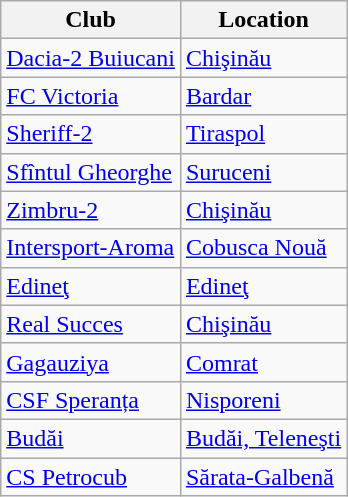<table class="wikitable sortable">
<tr>
<th>Club</th>
<th>Location</th>
</tr>
<tr>
<td><a href='#'>Dacia-2 Buiucani</a></td>
<td><a href='#'>Chişinău</a></td>
</tr>
<tr>
<td><a href='#'>FC Victoria</a></td>
<td><a href='#'>Bardar</a></td>
</tr>
<tr>
<td><a href='#'>Sheriff-2</a></td>
<td><a href='#'>Tiraspol</a></td>
</tr>
<tr>
<td><a href='#'>Sfîntul Gheorghe</a></td>
<td><a href='#'>Suruceni</a></td>
</tr>
<tr>
<td><a href='#'>Zimbru-2</a></td>
<td><a href='#'>Chişinău</a></td>
</tr>
<tr>
<td><a href='#'>Intersport-Aroma</a></td>
<td><a href='#'>Cobusca Nouă</a></td>
</tr>
<tr>
<td><a href='#'>Edineţ</a></td>
<td><a href='#'>Edineţ</a></td>
</tr>
<tr>
<td><a href='#'>Real Succes</a></td>
<td><a href='#'>Chişinău</a></td>
</tr>
<tr>
<td><a href='#'>Gagauziya</a></td>
<td><a href='#'>Comrat</a></td>
</tr>
<tr>
<td><a href='#'>CSF Speranța</a></td>
<td><a href='#'>Nisporeni</a></td>
</tr>
<tr>
<td><a href='#'>Budăi</a></td>
<td><a href='#'>Budăi, Teleneşti</a></td>
</tr>
<tr>
<td><a href='#'>CS Petrocub</a></td>
<td><a href='#'>Sărata-Galbenă</a></td>
</tr>
</table>
